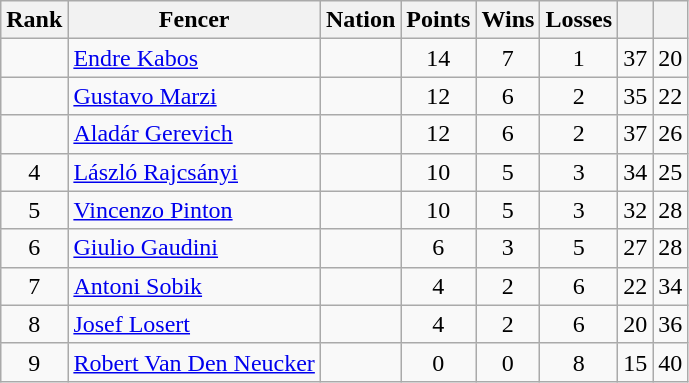<table class="wikitable sortable" style="text-align: center;">
<tr>
<th>Rank</th>
<th>Fencer</th>
<th>Nation</th>
<th>Points</th>
<th>Wins</th>
<th>Losses</th>
<th></th>
<th></th>
</tr>
<tr>
<td></td>
<td align=left><a href='#'>Endre Kabos</a></td>
<td align=left></td>
<td>14</td>
<td>7</td>
<td>1</td>
<td>37</td>
<td>20</td>
</tr>
<tr>
<td></td>
<td align=left><a href='#'>Gustavo Marzi</a></td>
<td align=left></td>
<td>12</td>
<td>6</td>
<td>2</td>
<td>35</td>
<td>22</td>
</tr>
<tr>
<td></td>
<td align=left><a href='#'>Aladár Gerevich</a></td>
<td align=left></td>
<td>12</td>
<td>6</td>
<td>2</td>
<td>37</td>
<td>26</td>
</tr>
<tr>
<td>4</td>
<td align=left><a href='#'>László Rajcsányi</a></td>
<td align=left></td>
<td>10</td>
<td>5</td>
<td>3</td>
<td>34</td>
<td>25</td>
</tr>
<tr>
<td>5</td>
<td align=left><a href='#'>Vincenzo Pinton</a></td>
<td align=left></td>
<td>10</td>
<td>5</td>
<td>3</td>
<td>32</td>
<td>28</td>
</tr>
<tr>
<td>6</td>
<td align=left><a href='#'>Giulio Gaudini</a></td>
<td align=left></td>
<td>6</td>
<td>3</td>
<td>5</td>
<td>27</td>
<td>28</td>
</tr>
<tr>
<td>7</td>
<td align=left><a href='#'>Antoni Sobik</a></td>
<td align=left></td>
<td>4</td>
<td>2</td>
<td>6</td>
<td>22</td>
<td>34</td>
</tr>
<tr>
<td>8</td>
<td align=left><a href='#'>Josef Losert</a></td>
<td align=left></td>
<td>4</td>
<td>2</td>
<td>6</td>
<td>20</td>
<td>36</td>
</tr>
<tr>
<td>9</td>
<td align=left><a href='#'>Robert Van Den Neucker</a></td>
<td align=left></td>
<td>0</td>
<td>0</td>
<td>8</td>
<td>15</td>
<td>40</td>
</tr>
</table>
